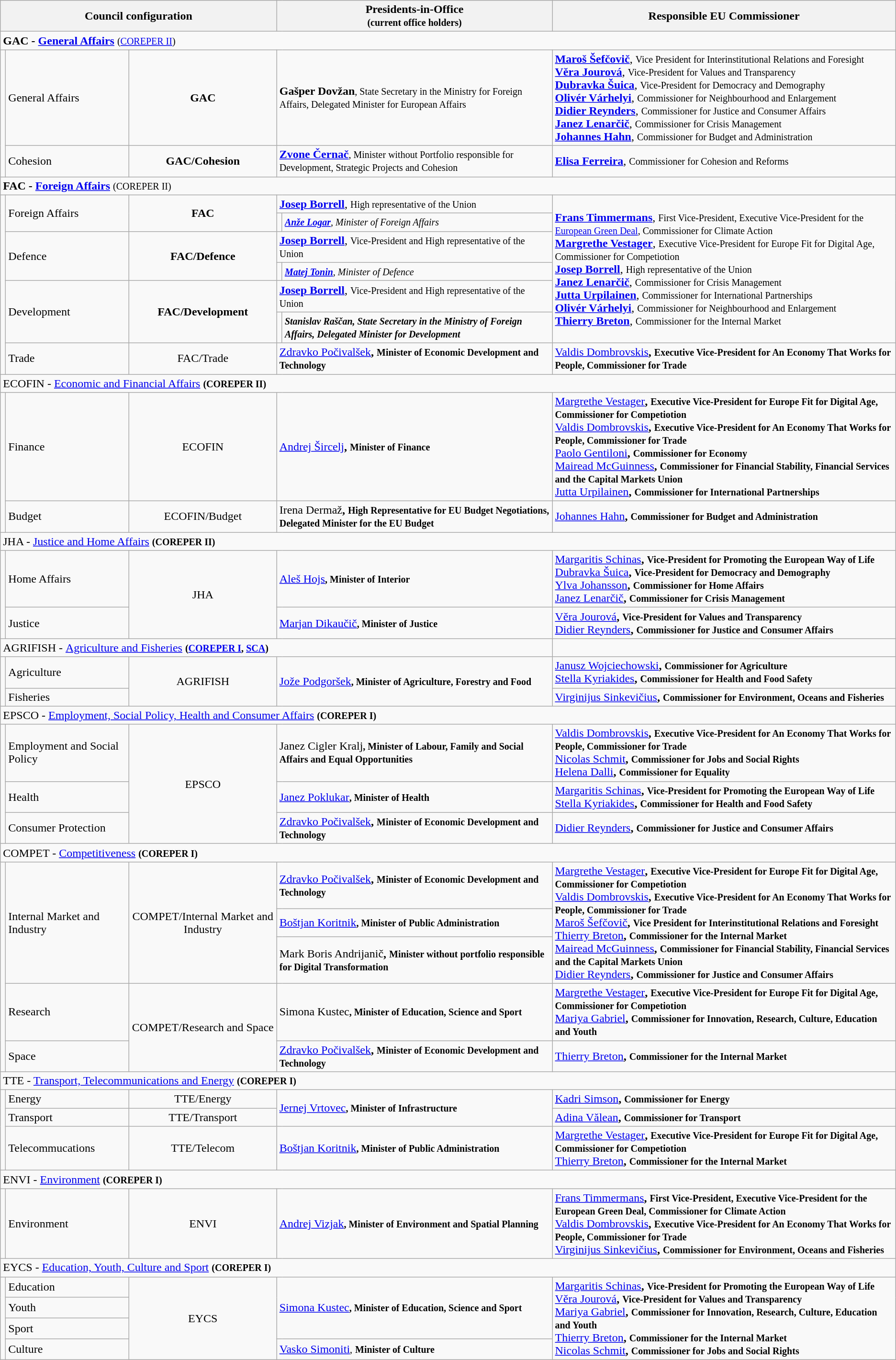<table class="wikitable">
<tr>
<th colspan="3">Council configuration</th>
<th colspan="2">Presidents-in-Office<br><small>(current office holders)</small></th>
<th>Responsible EU Commissioner</th>
</tr>
<tr>
<td colspan="6"><strong>GAC -</strong> <a href='#'><strong>General Affairs</strong></a> <small>(<a href='#'>COREPER II</a>)</small></td>
</tr>
<tr>
<td rowspan="2"></td>
<td>General Affairs</td>
<td align="center"><strong>GAC</strong></td>
<td colspan="2"><strong>Gašper Dovžan</strong><small>, State Secretary in the Ministry for Foreign Affairs, Delegated Minister for European Affairs</small></td>
<td><strong><a href='#'>Maroš Šefčovič</a></strong>, <small>Vice President for Interinstitutional Relations and Foresight</small><br><strong><a href='#'>Věra Jourová</a></strong>, <small>Vice-President for Values and Transparency</small><br><strong><a href='#'>Dubravka Šuica</a></strong>, <small>Vice-President for Democracy and Demography</small><br><strong><a href='#'>Olivér Várhelyi</a></strong>, <small>Commissioner for Neighbourhood and Enlargement</small><br><strong><a href='#'>Didier Reynders</a></strong>, <small>Commissioner for Justice and Consumer Affairs</small><br><strong><a href='#'>Janez Lenarčič</a></strong>, <small>Commissioner for Crisis Management</small><br><strong><a href='#'>Johannes Hahn</a></strong>, <small>Commissioner for Budget and Administration</small></td>
</tr>
<tr>
<td>Cohesion</td>
<td align="center"><strong>GAC/Cohesion</strong></td>
<td colspan="2"><strong><a href='#'>Zvone Černač</a></strong><small>, Minister without Portfolio responsible for Development, Strategic Projects and Cohesion</small></td>
<td><strong><a href='#'>Elisa Ferreira</a></strong>, <small>Commissioner for Cohesion and Reforms</small></td>
</tr>
<tr>
<td colspan="6"><strong>FAC -</strong> <strong><a href='#'>Foreign Affairs</a></strong> <small>(COREPER II)</small></td>
</tr>
<tr>
<td rowspan="7"></td>
<td rowspan="2">Foreign Affairs</td>
<td rowspan="2" align="center"><strong>FAC</strong></td>
<td colspan="2"><strong><a href='#'>Josep Borrell</a></strong>, <small>High representative of the Union</small></td>
<td rowspan="6"><strong><a href='#'>Frans Timmermans</a></strong>, <small>First Vice-President, Executive Vice-President for the <a href='#'>European Green Deal</a>, Commissioner for Climate Action</small><br><strong><a href='#'>Margrethe Vestager</a></strong>, <small>Executive Vice-President for Europe Fit for Digital Age, Commissioner for Competiotion</small><br><strong><a href='#'>Josep Borrell</a></strong>, <small>High representative of the Union</small><br><strong><a href='#'>Janez Lenarčič</a></strong>, <small>Commissioner for Crisis Management</small><br><strong><a href='#'>Jutta Urpilainen</a></strong>, <small>Commissioner for International Partnerships</small><br><strong><a href='#'>Olivér Várhelyi</a></strong>, <small>Commissioner for Neighbourhood and Enlargement</small><br><strong><a href='#'>Thierry Breton</a></strong>, <small>Commissioner for the Internal Market</small></td>
</tr>
<tr>
<td></td>
<td><em><small><strong><a href='#'>Anže Logar</a></strong>, Minister of Foreign Affairs</small></em></td>
</tr>
<tr>
<td rowspan="2">Defence</td>
<td rowspan="2" align="center"><strong>FAC/Defence</strong></td>
<td colspan="2"><strong><a href='#'>Josep Borrell</a></strong>, <small>Vice-President and High representative of the Union</small></td>
</tr>
<tr>
<td></td>
<td><em><small><strong><a href='#'>Matej Tonin</a></strong>, Minister of Defence</small></em></td>
</tr>
<tr>
<td rowspan="2">Development</td>
<td rowspan="2" align="center"><strong>FAC/Development</strong></td>
<td colspan="2"><strong><a href='#'>Josep Borrell</a></strong>, <small>Vice-President and High representative of the Union</small></td>
</tr>
<tr>
<td></td>
<td><small><strong><em>Stanislav Raščan<strong>, State Secretary in the Ministry of Foreign Affairs, Delegated Minister for Development<em></small></td>
</tr>
<tr>
<td>Trade</td>
<td align="center"></strong>FAC/Trade<strong></td>
<td colspan="2"></strong><a href='#'>Zdravko Počivalšek</a><strong>, <small>Minister of Economic Development and Technology</small></td>
<td></strong><a href='#'>Valdis Dombrovskis</a><strong>, <small>Executive Vice-President for An Economy That Works for People, Commissioner for Trade</small></td>
</tr>
<tr>
<td colspan="6"></strong>ECOFIN -<strong> </strong><a href='#'>Economic and Financial Affairs</a><strong> <small>(COREPER II)</small></td>
</tr>
<tr>
<td rowspan="2"></td>
<td>Finance</td>
<td align="center"></strong>ECOFIN<strong></td>
<td colspan="2"></strong><a href='#'>Andrej Šircelj</a><strong>, <small>Minister of Finance</small></td>
<td></strong><a href='#'>Margrethe Vestager</a><strong>, <small>Executive Vice-President for Europe Fit for Digital Age, Commissioner for Competiotion</small><br></strong><a href='#'>Valdis Dombrovskis</a><strong>, <small>Executive Vice-President for An Economy That Works for People, Commissioner for Trade</small><br></strong><a href='#'>Paolo Gentiloni</a><strong>, <small>Commissioner for Economy</small><br></strong><a href='#'>Mairead McGuinness</a><strong>, <small>Commissioner for Financial Stability, Financial Services and the Capital Markets Union</small><br></strong><a href='#'>Jutta Urpilainen</a><strong>, <small>Commissioner for International Partnerships</small></td>
</tr>
<tr>
<td>Budget</td>
<td align="center"></strong>ECOFIN/Budget<strong></td>
<td colspan="2"></strong>Irena Dermaž<strong>, <small>High Representative for EU Budget Negotiations, Delegated Minister for the EU Budget</small></td>
<td></strong><a href='#'>Johannes Hahn</a><strong>, <small>Commissioner for Budget and Administration</small></td>
</tr>
<tr>
<td colspan="6"></strong>JHA -<strong> </strong><a href='#'>Justice and Home Affairs</a><strong> <small>(COREPER II)</small></td>
</tr>
<tr>
<td rowspan="2"></td>
<td>Home Affairs</td>
<td rowspan="2" align="center"></strong>JHA<strong></td>
<td colspan="2"></strong><a href='#'>Aleš Hojs</a><strong><small>, Minister of Interior</small></td>
<td></strong><a href='#'>Margaritis Schinas</a><strong>, <small>Vice-President for Promoting the European Way of Life</small><br></strong><a href='#'>Dubravka Šuica</a><strong>, <small>Vice-President for Democracy and Demography</small><br></strong><a href='#'>Ylva Johansson</a><strong>, <small>Commissioner for Home Affairs</small><br></strong><a href='#'>Janez Lenarčič</a><strong>, <small>Commissioner for Crisis Management</small></td>
</tr>
<tr>
<td>Justice</td>
<td colspan="2"></strong><a href='#'>Marjan Dikaučič</a><strong><small>, Minister of Justice</small></td>
<td></strong><a href='#'>Věra Jourová</a><strong>, <small>Vice-President for Values and Transparency</small><br></strong><a href='#'>Didier Reynders</a><strong>, <small>Commissioner for Justice and Consumer Affairs</small></td>
</tr>
<tr>
<td colspan="5"></strong>AGRIFISH -<strong> <a href='#'></strong>Agriculture and Fisheries<strong></a> <small>(<a href='#'>COREPER I</a>, <a href='#'>SCA</a>)</small></td>
<td></td>
</tr>
<tr>
<td rowspan="2"></td>
<td>Agriculture</td>
<td rowspan="2" align="center"></strong>AGRIFISH<strong></td>
<td colspan="2" rowspan="2"></strong><a href='#'>Jože Podgoršek</a><strong><small>, Minister of Agriculture, Forestry and Food</small></td>
<td></strong><a href='#'>Janusz Wojciechowski</a><strong>, <small>Commissioner for Agriculture</small><br></strong><a href='#'>Stella Kyriakides</a><strong>, <small>Commissioner for Health and Food Safety</small></td>
</tr>
<tr>
<td>Fisheries</td>
<td></strong><a href='#'>Virginijus Sinkevičius</a><strong>, <small>Commissioner for Environment, Oceans and Fisheries</small></td>
</tr>
<tr>
<td colspan="6"></strong>EPSCO -<strong> <a href='#'></strong>Employment, Social Policy, Health and Consumer Affairs<strong></a> <small>(COREPER I)</small></td>
</tr>
<tr>
<td rowspan="3"></td>
<td>Employment and Social Policy</td>
<td rowspan="3" align="center"></strong>EPSCO<strong></td>
<td colspan="2"></strong>Janez Cigler Kralj<strong><small>, Minister of Labour, Family and Social Affairs and Equal Opportunities</small></td>
<td></strong><a href='#'>Valdis Dombrovskis</a><strong>, <small>Executive Vice-President for An Economy That Works for People, Commissioner for Trade</small><br></strong><a href='#'>Nicolas Schmit</a><strong>, <small>Commissioner for Jobs and Social Rights</small><br></strong><a href='#'>Helena Dalli</a><strong>, <small>Commissioner for Equality</small></td>
</tr>
<tr>
<td>Health</td>
<td colspan="2"></strong><a href='#'>Janez Poklukar</a><strong><small>, Minister of Health</small></td>
<td></strong><a href='#'>Margaritis Schinas</a><strong>, <small>Vice-President for Promoting the European Way of Life</small><br></strong><a href='#'>Stella Kyriakides</a><strong>, <small>Commissioner for Health and Food Safety</small></td>
</tr>
<tr>
<td>Consumer Protection</td>
<td colspan="2"></strong><a href='#'>Zdravko Počivalšek</a><strong>, <small>Minister of Economic Development and Technology</small></td>
<td></strong><a href='#'>Didier Reynders</a><strong>, <small>Commissioner for Justice and Consumer Affairs</small></td>
</tr>
<tr>
<td colspan="6"></strong>COMPET - <a href='#'>Competitiveness</a><strong> <small>(COREPER I)</small></td>
</tr>
<tr>
<td rowspan="5"></td>
<td rowspan="3">Internal Market and Industry</td>
<td rowspan="3" align="center"></strong>COMPET/Internal Market and Industry<strong></td>
<td colspan="2"></strong><a href='#'>Zdravko Počivalšek</a><strong>, <small>Minister of Economic Development and Technology</small></td>
<td rowspan="3"></strong><a href='#'>Margrethe Vestager</a><strong>, <small>Executive Vice-President for Europe Fit for Digital Age, Commissioner for Competiotion</small><br></strong><a href='#'>Valdis Dombrovskis</a><strong>, <small>Executive Vice-President for An Economy That Works for People, Commissioner for Trade</small><br></strong><a href='#'>Maroš Šefčovič</a><strong>, <small>Vice President for Interinstitutional Relations and Foresight</small><br></strong><a href='#'>Thierry Breton</a><strong>, <small>Commissioner for the Internal Market</small><br></strong><a href='#'>Mairead McGuinness</a><strong>, <small>Commissioner for Financial Stability, Financial Services and the Capital Markets Union</small><br></strong><a href='#'>Didier Reynders</a><strong>, <small>Commissioner for Justice and Consumer Affairs</small></td>
</tr>
<tr>
<td colspan="2"></strong><a href='#'>Boštjan Koritnik</a><strong><small>, Minister of Public Administration</small></td>
</tr>
<tr>
<td colspan="2"></strong>Mark Boris Andrijanič<strong>, <small>Minister without portfolio responsible for Digital Transformation</small></td>
</tr>
<tr>
<td>Research</td>
<td rowspan="2" align="center"></strong>COMPET/Research and Space<strong></td>
<td colspan="2"></strong>Simona Kustec<strong><small>, Minister of Education, Science and Sport</small></td>
<td></strong><a href='#'>Margrethe Vestager</a><strong>, <small>Executive Vice-President for Europe Fit for Digital Age, Commissioner for Competiotion</small><br></strong><a href='#'>Mariya Gabriel</a><strong>, <small>Commissioner for Innovation, Research, Culture, Education and Youth</small></td>
</tr>
<tr>
<td>Space</td>
<td colspan="2"></strong><a href='#'>Zdravko Počivalšek</a><strong>, <small>Minister of Economic Development and Technology</small></td>
<td></strong><a href='#'>Thierry Breton</a><strong>, <small>Commissioner for the Internal Market</small></td>
</tr>
<tr>
<td colspan="6"></strong>TTE - <a href='#'>Transport, Telecommunications and Energy</a><strong> <small>(COREPER I)</small></td>
</tr>
<tr>
<td rowspan="3"></td>
<td>Energy</td>
<td align="center"></strong>TTE/Energy<strong></td>
<td colspan="2" rowspan="2"></strong><a href='#'>Jernej Vrtovec</a><strong><small>, Minister of Infrastructure</small></td>
<td></strong><a href='#'>Kadri Simson</a><strong>, <small>Commissioner for Energy</small></td>
</tr>
<tr>
<td>Transport</td>
<td align="center"></strong>TTE/Transport<strong></td>
<td></strong><a href='#'>Adina Vălean</a><strong>, <small>Commissioner for Transport</small></td>
</tr>
<tr>
<td>Telecommucations</td>
<td align="center"></strong>TTE/Telecom<strong></td>
<td colspan="2"></strong><a href='#'>Boštjan Koritnik</a><strong><small>, Minister of Public Administration</small></td>
<td></strong><a href='#'>Margrethe Vestager</a><strong>, <small>Executive Vice-President for Europe Fit for Digital Age, Commissioner for Competiotion</small><br></strong><a href='#'>Thierry Breton</a><strong>, <small>Commissioner for the Internal Market</small></td>
</tr>
<tr>
<td colspan="6"></strong>ENVI - <a href='#'>Environment</a><strong> <small>(COREPER I)</small></td>
</tr>
<tr>
<td></td>
<td>Environment</td>
<td align="center"></strong>ENVI<strong></td>
<td colspan="2"></strong><a href='#'>Andrej Vizjak</a><strong><small>, Minister of Environment and Spatial Planning</small></td>
<td></strong><a href='#'>Frans Timmermans</a><strong>, <small>First Vice-President, Executive Vice-President for the European Green Deal, Commissioner for Climate Action</small><br></strong><a href='#'>Valdis Dombrovskis</a><strong>, <small>Executive Vice-President for An Economy That Works for People, Commissioner for Trade</small><br></strong><a href='#'>Virginijus Sinkevičius</a><strong>, <small>Commissioner for Environment, Oceans and Fisheries</small></td>
</tr>
<tr>
<td colspan="6"></strong>EYCS  - <a href='#'>Education, Youth, Culture and Sport</a><strong> <small>(COREPER I)</small></td>
</tr>
<tr>
<td rowspan="4"></td>
<td>Education</td>
<td rowspan="4" align="center"></strong>EYCS<strong></td>
<td colspan="2" rowspan="3"></strong><a href='#'>Simona Kustec</a><strong><small>, Minister of Education, Science and Sport</small></td>
<td rowspan="4"></strong><a href='#'>Margaritis Schinas</a><strong>, <small>Vice-President for Promoting the European Way of Life</small><br></strong><a href='#'>Věra Jourová</a><strong>, <small>Vice-President for Values and Transparency</small><br></strong><a href='#'>Mariya Gabriel</a><strong>, <small>Commissioner for Innovation, Research, Culture, Education and Youth</small><br></strong><a href='#'>Thierry Breton</a><strong>, <small>Commissioner for the Internal Market</small><br></strong><a href='#'>Nicolas Schmit</a><strong>, <small>Commissioner for Jobs and Social Rights</small></td>
</tr>
<tr>
<td>Youth</td>
</tr>
<tr>
<td>Sport</td>
</tr>
<tr>
<td>Culture</td>
<td colspan="2"></strong><a href='#'>Vasko Simoniti</a><small>,</small><strong> <small>Minister of Culture</small></td>
</tr>
</table>
